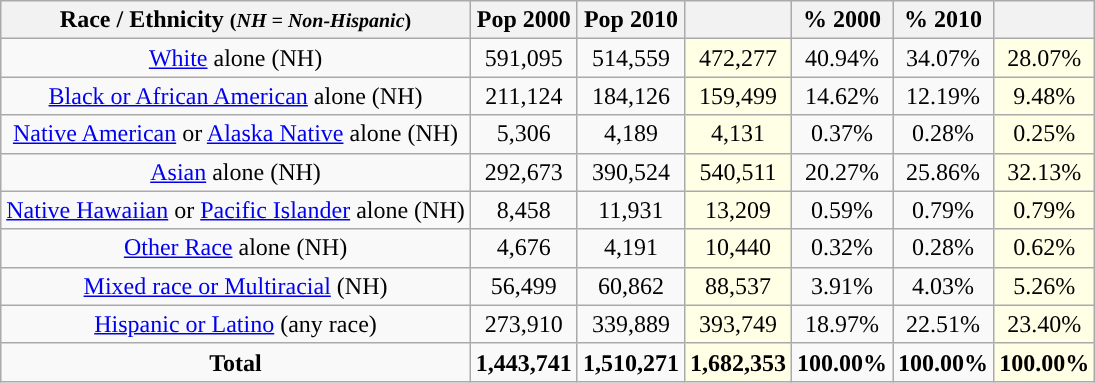<table class="wikitable" style="text-align:center;">
<tr>
<th>Race / Ethnicity <small>(<em>NH = Non-Hispanic</em>)</small></th>
<th>Pop 2000</th>
<th>Pop 2010</th>
<th></th>
<th>% 2000</th>
<th>% 2010</th>
<th></th>
</tr>
<tr>
<td><a href='#'>White</a> alone (NH)</td>
<td>591,095</td>
<td>514,559</td>
<td style='background: #ffffe6;'>472,277</td>
<td>40.94%</td>
<td>34.07%</td>
<td style='background: #ffffe6;'>28.07%</td>
</tr>
<tr>
<td><a href='#'>Black or African American</a> alone (NH)</td>
<td>211,124</td>
<td>184,126</td>
<td style='background: #ffffe6;'>159,499</td>
<td>14.62%</td>
<td>12.19%</td>
<td style='background: #ffffe6;'>9.48%</td>
</tr>
<tr>
<td><a href='#'>Native American</a> or <a href='#'>Alaska Native</a> alone (NH)</td>
<td>5,306</td>
<td>4,189</td>
<td style='background: #ffffe6;'>4,131</td>
<td>0.37%</td>
<td>0.28%</td>
<td style='background: #ffffe6;'>0.25%</td>
</tr>
<tr>
<td><a href='#'>Asian</a> alone (NH)</td>
<td>292,673</td>
<td>390,524</td>
<td style='background: #ffffe6;'>540,511</td>
<td>20.27%</td>
<td>25.86%</td>
<td style='background: #ffffe6;'>32.13%</td>
</tr>
<tr>
<td><a href='#'>Native Hawaiian</a> or <a href='#'>Pacific Islander</a> alone (NH)</td>
<td>8,458</td>
<td>11,931</td>
<td style='background: #ffffe6;'>13,209</td>
<td>0.59%</td>
<td>0.79%</td>
<td style='background: #ffffe6;'>0.79%</td>
</tr>
<tr>
<td><a href='#'>Other Race</a> alone (NH)</td>
<td>4,676</td>
<td>4,191</td>
<td style='background: #ffffe6;'>10,440</td>
<td>0.32%</td>
<td>0.28%</td>
<td style='background: #ffffe6;'>0.62%</td>
</tr>
<tr>
<td><a href='#'>Mixed race or Multiracial</a> (NH)</td>
<td>56,499</td>
<td>60,862</td>
<td style='background: #ffffe6;'>88,537</td>
<td>3.91%</td>
<td>4.03%</td>
<td style='background: #ffffe6;'>5.26%</td>
</tr>
<tr>
<td><a href='#'>Hispanic or Latino</a> (any race)</td>
<td>273,910</td>
<td>339,889</td>
<td style='background: #ffffe6;'>393,749</td>
<td>18.97%</td>
<td>22.51%</td>
<td style='background: #ffffe6;'>23.40%</td>
</tr>
<tr>
<td><strong>Total</strong></td>
<td><strong>1,443,741</strong></td>
<td><strong>1,510,271</strong></td>
<td style='background: #ffffe6;'><strong>1,682,353</strong></td>
<td><strong>100.00%</strong></td>
<td><strong>100.00%</strong></td>
<td style='background: #ffffe6;'><strong>100.00%</strong></td>
</tr>
</table>
